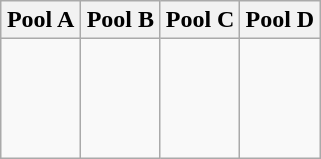<table class="wikitable">
<tr>
<th width=25%>Pool A</th>
<th width=25%>Pool B</th>
<th width=25%>Pool C</th>
<th width=25%>Pool D</th>
</tr>
<tr>
<td><br><br>
<br>
<br>
</td>
<td><br><br>
<br>
<br>
</td>
<td><br><br>
<br>
<br>
</td>
<td><br><br>
<br>
<br>
</td>
</tr>
</table>
